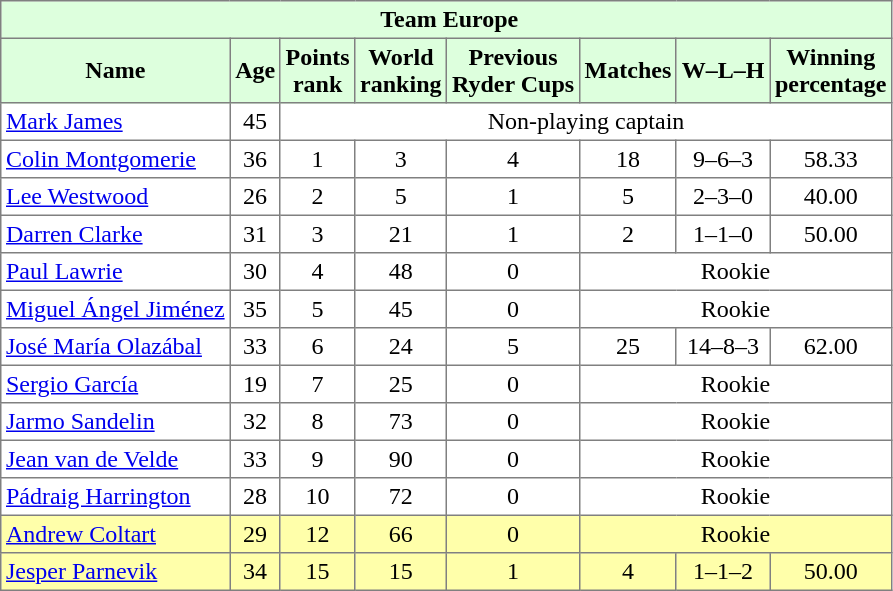<table border="1" cellpadding="3" style="border-collapse: collapse;text-align:center">
<tr style="background:#dfd;">
<td colspan="8"> <strong>Team Europe</strong></td>
</tr>
<tr style="background:#dfd;">
<th>Name</th>
<th>Age</th>
<th>Points<br>rank</th>
<th>World<br>ranking</th>
<th>Previous<br>Ryder Cups</th>
<th>Matches</th>
<th>W–L–H</th>
<th>Winning<br>percentage</th>
</tr>
<tr>
<td align=left> <a href='#'>Mark James</a></td>
<td>45</td>
<td colspan="6">Non-playing captain</td>
</tr>
<tr>
<td align=left> <a href='#'>Colin Montgomerie</a></td>
<td>36</td>
<td>1</td>
<td>3</td>
<td>4</td>
<td>18</td>
<td>9–6–3</td>
<td>58.33</td>
</tr>
<tr>
<td align=left> <a href='#'>Lee Westwood</a></td>
<td>26</td>
<td>2</td>
<td>5</td>
<td>1</td>
<td>5</td>
<td>2–3–0</td>
<td>40.00</td>
</tr>
<tr>
<td align=left> <a href='#'>Darren Clarke</a></td>
<td>31</td>
<td>3</td>
<td>21</td>
<td>1</td>
<td>2</td>
<td>1–1–0</td>
<td>50.00</td>
</tr>
<tr>
<td align=left> <a href='#'>Paul Lawrie</a></td>
<td>30</td>
<td>4</td>
<td>48</td>
<td>0</td>
<td colspan="3">Rookie</td>
</tr>
<tr>
<td align=left> <a href='#'>Miguel Ángel Jiménez</a></td>
<td>35</td>
<td>5</td>
<td>45</td>
<td>0</td>
<td colspan="3">Rookie</td>
</tr>
<tr>
<td align=left> <a href='#'>José María Olazábal</a></td>
<td>33</td>
<td>6</td>
<td>24</td>
<td>5</td>
<td>25</td>
<td>14–8–3</td>
<td>62.00</td>
</tr>
<tr>
<td align=left> <a href='#'>Sergio García</a></td>
<td>19</td>
<td>7</td>
<td>25</td>
<td>0</td>
<td colspan="3">Rookie</td>
</tr>
<tr>
<td align=left> <a href='#'>Jarmo Sandelin</a></td>
<td>32</td>
<td>8</td>
<td>73</td>
<td>0</td>
<td colspan="3">Rookie</td>
</tr>
<tr>
<td align=left> <a href='#'>Jean van de Velde</a></td>
<td>33</td>
<td>9</td>
<td>90</td>
<td>0</td>
<td colspan="3">Rookie</td>
</tr>
<tr>
<td align=left> <a href='#'>Pádraig Harrington</a></td>
<td>28</td>
<td>10</td>
<td>72</td>
<td>0</td>
<td colspan="3">Rookie</td>
</tr>
<tr style="background:#ffa;">
<td align=left> <a href='#'>Andrew Coltart</a></td>
<td>29</td>
<td>12</td>
<td>66</td>
<td>0</td>
<td colspan="3">Rookie</td>
</tr>
<tr style="background:#ffa;">
<td align=left> <a href='#'>Jesper Parnevik</a></td>
<td>34</td>
<td>15</td>
<td>15</td>
<td>1</td>
<td>4</td>
<td>1–1–2</td>
<td>50.00</td>
</tr>
</table>
